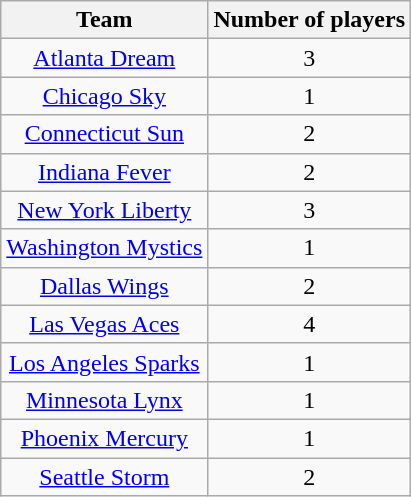<table class="wikitable sortable" style="text-align:center;">
<tr>
<th>Team</th>
<th>Number of players</th>
</tr>
<tr>
<td><a href='#'>Atlanta Dream</a></td>
<td>3</td>
</tr>
<tr>
<td><a href='#'>Chicago Sky</a></td>
<td>1</td>
</tr>
<tr>
<td><a href='#'>Connecticut Sun</a></td>
<td>2</td>
</tr>
<tr>
<td><a href='#'>Indiana Fever</a></td>
<td>2</td>
</tr>
<tr>
<td><a href='#'>New York Liberty</a></td>
<td>3</td>
</tr>
<tr>
<td><a href='#'>Washington Mystics</a></td>
<td>1</td>
</tr>
<tr>
<td><a href='#'>Dallas Wings</a></td>
<td>2</td>
</tr>
<tr>
<td><a href='#'>Las Vegas Aces</a></td>
<td>4</td>
</tr>
<tr>
<td><a href='#'>Los Angeles Sparks</a></td>
<td>1</td>
</tr>
<tr>
<td><a href='#'>Minnesota Lynx</a></td>
<td>1</td>
</tr>
<tr>
<td><a href='#'>Phoenix Mercury</a></td>
<td>1</td>
</tr>
<tr>
<td><a href='#'>Seattle Storm</a></td>
<td>2</td>
</tr>
</table>
